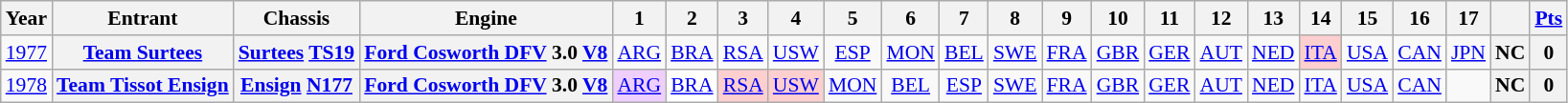<table class="wikitable" style="text-align:center; font-size:90%">
<tr>
<th>Year</th>
<th>Entrant</th>
<th>Chassis</th>
<th>Engine</th>
<th>1</th>
<th>2</th>
<th>3</th>
<th>4</th>
<th>5</th>
<th>6</th>
<th>7</th>
<th>8</th>
<th>9</th>
<th>10</th>
<th>11</th>
<th>12</th>
<th>13</th>
<th>14</th>
<th>15</th>
<th>16</th>
<th>17</th>
<th></th>
<th><a href='#'>Pts</a></th>
</tr>
<tr>
<td><a href='#'>1977</a></td>
<th><a href='#'>Team Surtees</a></th>
<th><a href='#'>Surtees</a> <a href='#'>TS19</a></th>
<th><a href='#'>Ford Cosworth DFV</a> 3.0 <a href='#'>V8</a></th>
<td><a href='#'>ARG</a></td>
<td><a href='#'>BRA</a></td>
<td><a href='#'>RSA</a></td>
<td><a href='#'>USW</a></td>
<td><a href='#'>ESP</a></td>
<td><a href='#'>MON</a></td>
<td><a href='#'>BEL</a></td>
<td><a href='#'>SWE</a></td>
<td><a href='#'>FRA</a></td>
<td><a href='#'>GBR</a></td>
<td><a href='#'>GER</a></td>
<td><a href='#'>AUT</a></td>
<td><a href='#'>NED</a></td>
<td style="background:#FFCFCF;"><a href='#'>ITA</a><br></td>
<td><a href='#'>USA</a></td>
<td><a href='#'>CAN</a></td>
<td><a href='#'>JPN</a></td>
<th>NC</th>
<th>0</th>
</tr>
<tr>
<td><a href='#'>1978</a></td>
<th><a href='#'>Team Tissot Ensign</a></th>
<th><a href='#'>Ensign</a> <a href='#'>N177</a></th>
<th><a href='#'>Ford Cosworth DFV</a> 3.0 <a href='#'>V8</a></th>
<td style="background:#EFCFFF;"><a href='#'>ARG</a><br></td>
<td style="background:#ffffff;"><a href='#'>BRA</a><br></td>
<td style="background:#FFCFCF;"><a href='#'>RSA</a><br></td>
<td style="background:#FFCFCF;"><a href='#'>USW</a><br></td>
<td><a href='#'>MON</a></td>
<td><a href='#'>BEL</a></td>
<td><a href='#'>ESP</a></td>
<td><a href='#'>SWE</a></td>
<td><a href='#'>FRA</a></td>
<td><a href='#'>GBR</a></td>
<td><a href='#'>GER</a></td>
<td><a href='#'>AUT</a></td>
<td><a href='#'>NED</a></td>
<td><a href='#'>ITA</a></td>
<td><a href='#'>USA</a></td>
<td><a href='#'>CAN</a></td>
<td></td>
<th>NC</th>
<th>0</th>
</tr>
</table>
